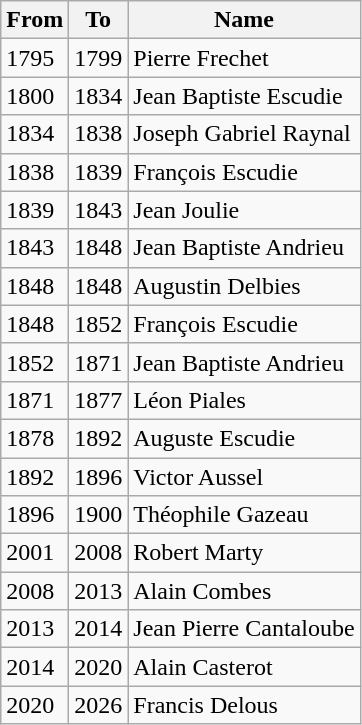<table class="wikitable">
<tr>
<th>From</th>
<th>To</th>
<th>Name</th>
</tr>
<tr>
<td>1795</td>
<td>1799</td>
<td>Pierre Frechet</td>
</tr>
<tr>
<td>1800</td>
<td>1834</td>
<td>Jean Baptiste Escudie</td>
</tr>
<tr>
<td>1834</td>
<td>1838</td>
<td>Joseph Gabriel Raynal</td>
</tr>
<tr>
<td>1838</td>
<td>1839</td>
<td>François Escudie</td>
</tr>
<tr>
<td>1839</td>
<td>1843</td>
<td>Jean Joulie</td>
</tr>
<tr>
<td>1843</td>
<td>1848</td>
<td>Jean Baptiste Andrieu</td>
</tr>
<tr>
<td>1848</td>
<td>1848</td>
<td>Augustin Delbies</td>
</tr>
<tr>
<td>1848</td>
<td>1852</td>
<td>François Escudie</td>
</tr>
<tr>
<td>1852</td>
<td>1871</td>
<td>Jean Baptiste Andrieu</td>
</tr>
<tr>
<td>1871</td>
<td>1877</td>
<td>Léon Piales</td>
</tr>
<tr>
<td>1878</td>
<td>1892</td>
<td>Auguste Escudie</td>
</tr>
<tr>
<td>1892</td>
<td>1896</td>
<td>Victor Aussel</td>
</tr>
<tr>
<td>1896</td>
<td>1900</td>
<td>Théophile Gazeau</td>
</tr>
<tr>
<td>2001</td>
<td>2008</td>
<td>Robert Marty</td>
</tr>
<tr>
<td>2008</td>
<td>2013</td>
<td>Alain Combes</td>
</tr>
<tr>
<td>2013</td>
<td>2014</td>
<td>Jean Pierre Cantaloube</td>
</tr>
<tr>
<td>2014</td>
<td>2020</td>
<td>Alain Casterot</td>
</tr>
<tr>
<td>2020</td>
<td>2026</td>
<td>Francis Delous</td>
</tr>
</table>
